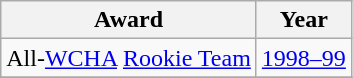<table class="wikitable">
<tr>
<th>Award</th>
<th>Year</th>
</tr>
<tr>
<td>All-<a href='#'>WCHA</a> <a href='#'>Rookie Team</a></td>
<td><a href='#'>1998–99</a></td>
</tr>
<tr>
</tr>
</table>
